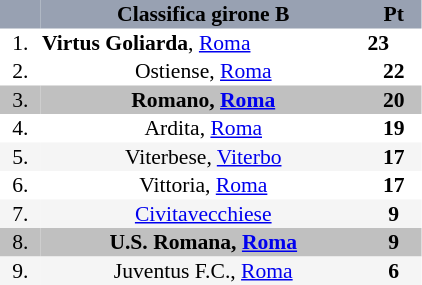<table style="font-size: 90%; border-collapse:collapse" border=0 cellspacing=0 cellpadding=1>
<tr align=center bgcolor=#98A1B2>
<th width=25></th>
<th width=215><span>Classifica girone B</span></th>
<th width=35><span>Pt</span></th>
</tr>
<tr>
<td style="text-align:center;">1.</td>
<td><strong>Virtus Goliarda</strong>, <a href='#'>Roma</a></td>
<td><strong>23</strong></td>
</tr>
<tr align=center>
<td style="text-align:center;">2.</td>
<td>Ostiense, <a href='#'>Roma</a></td>
<td><strong>22</strong></td>
</tr>
<tr align=center style="background:silver;">
<td style="text-align:center;">3.</td>
<td><strong>Romano, <a href='#'>Roma</a></strong></td>
<td><strong>20</strong></td>
</tr>
<tr align=center style="background:#FFFFFF;">
<td style="text-align:center;">4.</td>
<td>Ardita, <a href='#'>Roma</a></td>
<td><strong>19</strong></td>
</tr>
<tr align=center style="background:#f5f5f5;">
<td style="text-align:center;">5.</td>
<td>Viterbese, <a href='#'>Viterbo</a></td>
<td><strong>17</strong></td>
</tr>
<tr align=center style="background:#FFFFFF;">
<td style="text-align:center;">6.</td>
<td>Vittoria, <a href='#'>Roma</a></td>
<td><strong>17</strong></td>
</tr>
<tr align=center style="background:#f5f5f5;">
<td style="text-align:center;">7.</td>
<td><a href='#'>Civitavecchiese</a></td>
<td><strong>9</strong></td>
</tr>
<tr align=center style="background:silver;">
<td style="text-align:center;">8.</td>
<td><strong>U.S. Romana, <a href='#'>Roma</a></strong></td>
<td><strong>9</strong></td>
</tr>
<tr align=center style="background:#f5f5f5;">
<td style="text-align:center;">9.</td>
<td>Juventus F.C., <a href='#'>Roma</a></td>
<td><strong>6</strong></td>
</tr>
</table>
